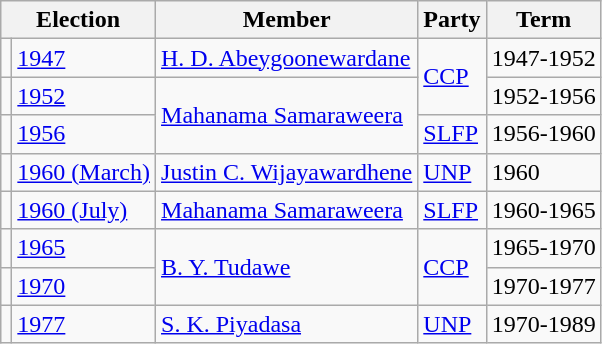<table class="wikitable">
<tr>
<th colspan="2">Election</th>
<th>Member</th>
<th>Party</th>
<th>Term</th>
</tr>
<tr>
<td style="background-color: "></td>
<td><a href='#'>1947</a></td>
<td><a href='#'>H. D. Abeygoonewardane</a></td>
<td rowspan=2><a href='#'>CCP</a></td>
<td>1947-1952</td>
</tr>
<tr>
<td style="background-color: "></td>
<td><a href='#'>1952</a></td>
<td rowspan=2><a href='#'>Mahanama Samaraweera</a></td>
<td>1952-1956</td>
</tr>
<tr>
<td style="background-color: "></td>
<td><a href='#'>1956</a></td>
<td><a href='#'>SLFP</a></td>
<td>1956-1960</td>
</tr>
<tr>
<td style="background-color: "></td>
<td><a href='#'>1960 (March)</a></td>
<td><a href='#'>Justin C. Wijayawardhene</a></td>
<td><a href='#'>UNP</a></td>
<td>1960</td>
</tr>
<tr>
<td style="background-color: "></td>
<td><a href='#'>1960 (July)</a></td>
<td><a href='#'>Mahanama Samaraweera</a></td>
<td><a href='#'>SLFP</a></td>
<td>1960-1965</td>
</tr>
<tr>
<td style="background-color: "></td>
<td><a href='#'>1965</a></td>
<td rowspan=2><a href='#'>B. Y. Tudawe</a></td>
<td rowspan=2><a href='#'>CCP</a></td>
<td>1965-1970</td>
</tr>
<tr>
<td style="background-color: "></td>
<td><a href='#'>1970</a></td>
<td>1970-1977</td>
</tr>
<tr>
<td style="background-color: "></td>
<td><a href='#'>1977</a></td>
<td><a href='#'>S. K. Piyadasa</a></td>
<td><a href='#'>UNP</a></td>
<td>1970-1989</td>
</tr>
</table>
